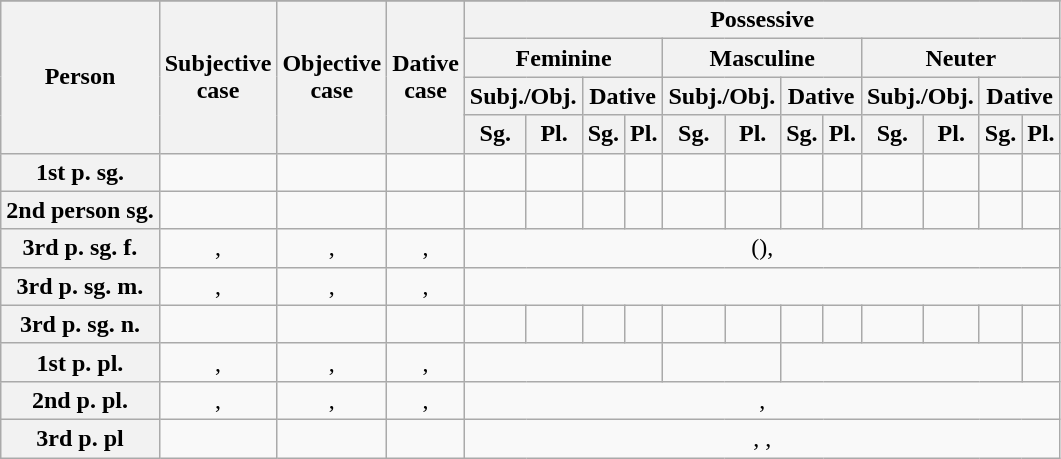<table class="wikitable" style="text-align: center;">
<tr>
</tr>
<tr>
<th scope="col" rowspan="4">Person</th>
<th scope="col" rowspan="4">Subjective<br>case</th>
<th scope="col" rowspan="4">Objective<br>case</th>
<th scope="col" rowspan="4">Dative<br>case</th>
<th scope="col" colspan="12">Possessive</th>
</tr>
<tr>
<th scope="col" colspan="4">Feminine</th>
<th scope="col" colspan="4">Masculine</th>
<th scope="col" colspan="4">Neuter</th>
</tr>
<tr>
<th scope="col" colspan="2">Subj./Obj.</th>
<th scope="col" colspan="2">Dative</th>
<th scope="col" colspan="2">Subj./Obj.</th>
<th scope="col" colspan="2">Dative</th>
<th scope="col" colspan="2">Subj./Obj.</th>
<th scope="col" colspan="2">Dative</th>
</tr>
<tr>
<th scope="col">Sg.</th>
<th scope="col">Pl.</th>
<th scope="col">Sg.</th>
<th scope="col">Pl.</th>
<th scope="col">Sg.</th>
<th scope="col">Pl.</th>
<th scope="col">Sg.</th>
<th scope="col">Pl.</th>
<th scope="col">Sg.</th>
<th scope="col">Pl.</th>
<th scope="col">Sg.</th>
<th scope="col">Pl.</th>
</tr>
<tr>
<th scope="row">1st p. sg.</th>
<td></td>
<td></td>
<td></td>
<td></td>
<td></td>
<td></td>
<td></td>
<td></td>
<td></td>
<td></td>
<td></td>
<td></td>
<td></td>
<td></td>
<td></td>
</tr>
<tr>
<th scope="row">2nd person sg.</th>
<td></td>
<td></td>
<td></td>
<td></td>
<td></td>
<td></td>
<td></td>
<td></td>
<td></td>
<td></td>
<td></td>
<td></td>
<td></td>
<td></td>
<td></td>
</tr>
<tr>
<th scope="row">3rd p. sg. f.</th>
<td>,<br></td>
<td>,<br></td>
<td>,<br></td>
<td colspan="12"> (), </td>
</tr>
<tr>
<th scope="row">3rd p. sg. m.</th>
<td>, </td>
<td>, </td>
<td>, </td>
<td colspan="12"></td>
</tr>
<tr>
<th scope="row">3rd p. sg. n.</th>
<td></td>
<td></td>
<td></td>
<td></td>
<td></td>
<td></td>
<td></td>
<td></td>
<td></td>
<td></td>
<td></td>
<td></td>
<td></td>
<td></td>
<td></td>
</tr>
<tr>
<th scope="row">1st p. pl.</th>
<td>, </td>
<td>, </td>
<td>, </td>
<td colspan="4"></td>
<td colspan="2"></td>
<td colspan="5"></td>
<td></td>
</tr>
<tr>
<th scope="row">2nd p. pl.</th>
<td>, </td>
<td>,<br></td>
<td>,<br></td>
<td colspan="12">, </td>
</tr>
<tr>
<th scope="row">3rd p. pl</th>
<td></td>
<td></td>
<td></td>
<td colspan="12">, , </td>
</tr>
</table>
